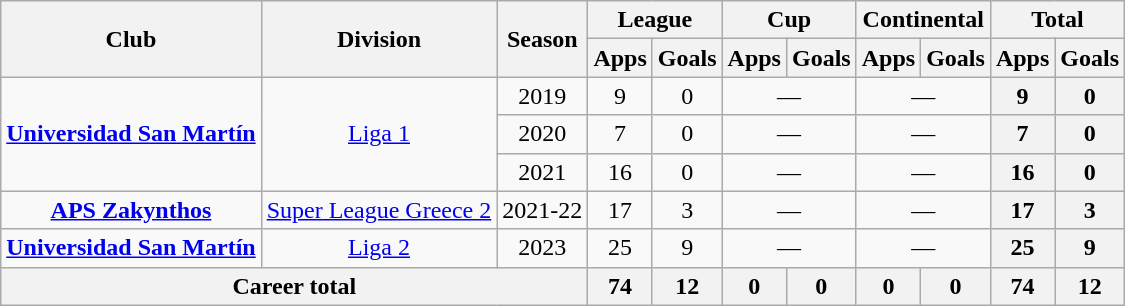<table class="wikitable center" style="text-align: center">
<tr>
<th rowspan="2">Club</th>
<th rowspan="2">Division</th>
<th rowspan="2">Season</th>
<th colspan="2">League</th>
<th colspan="2">Cup</th>
<th colspan="2">Continental</th>
<th colspan="2">Total</th>
</tr>
<tr>
<th>Apps</th>
<th>Goals</th>
<th>Apps</th>
<th>Goals</th>
<th>Apps</th>
<th>Goals</th>
<th>Apps</th>
<th>Goals</th>
</tr>
<tr>
<td rowspan="3"><strong><a href='#'>Universidad San Martín</a></strong></td>
<td rowspan="3"><a href='#'>Liga 1</a></td>
<td>2019</td>
<td>9</td>
<td>0</td>
<td colspan="2">—</td>
<td colspan="2">—</td>
<th>9</th>
<th>0</th>
</tr>
<tr>
<td>2020</td>
<td>7</td>
<td>0</td>
<td colspan="2">—</td>
<td colspan="2">—</td>
<th>7</th>
<th>0</th>
</tr>
<tr>
<td>2021</td>
<td>16</td>
<td>0</td>
<td colspan="2">—</td>
<td colspan="2">—</td>
<th>16</th>
<th>0</th>
</tr>
<tr>
<td><strong><a href='#'>APS Zakynthos</a></strong></td>
<td><a href='#'>Super League Greece 2</a></td>
<td>2021-22</td>
<td>17</td>
<td>3</td>
<td colspan="2">—</td>
<td colspan="2">—</td>
<th>17</th>
<th>3</th>
</tr>
<tr>
<td><strong><a href='#'>Universidad San Martín</a></strong></td>
<td><a href='#'>Liga 2</a></td>
<td>2023</td>
<td>25</td>
<td>9</td>
<td colspan="2">—</td>
<td colspan="2">—</td>
<th>25</th>
<th>9</th>
</tr>
<tr>
<th colspan="3">Career total</th>
<th>74</th>
<th>12</th>
<th>0</th>
<th>0</th>
<th>0</th>
<th>0</th>
<th>74</th>
<th>12</th>
</tr>
</table>
